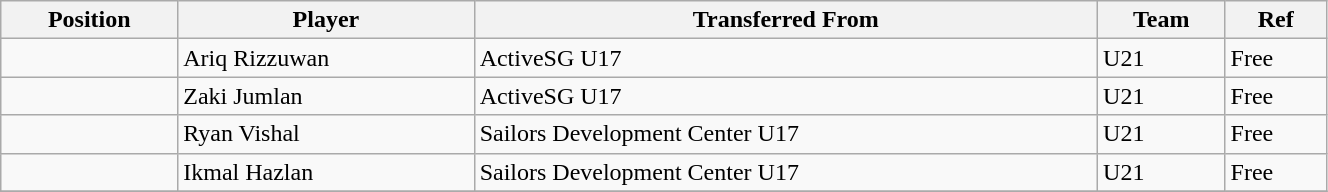<table class="wikitable sortable" style="width:70%; text-align:center; font-size:100%; text-align:left;">
<tr>
<th><strong>Position</strong></th>
<th><strong>Player</strong></th>
<th><strong>Transferred From</strong></th>
<th><strong>Team</strong></th>
<th><strong>Ref</strong></th>
</tr>
<tr>
<td></td>
<td> Ariq Rizzuwan</td>
<td> ActiveSG U17</td>
<td>U21</td>
<td>Free</td>
</tr>
<tr>
<td></td>
<td> Zaki Jumlan</td>
<td> ActiveSG U17</td>
<td>U21</td>
<td>Free</td>
</tr>
<tr>
<td></td>
<td> Ryan Vishal</td>
<td> Sailors Development Center U17</td>
<td>U21</td>
<td>Free</td>
</tr>
<tr>
<td></td>
<td> Ikmal Hazlan</td>
<td> Sailors Development Center U17</td>
<td>U21</td>
<td>Free</td>
</tr>
<tr>
</tr>
</table>
